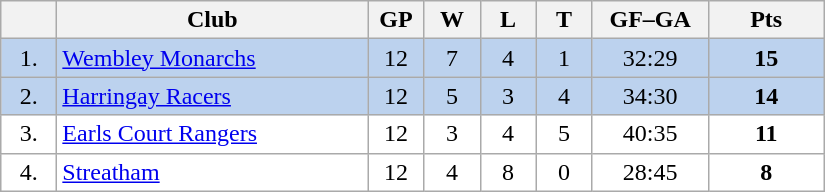<table class="wikitable">
<tr>
<th width="30"></th>
<th width="200">Club</th>
<th width="30">GP</th>
<th width="30">W</th>
<th width="30">L</th>
<th width="30">T</th>
<th width="70">GF–GA</th>
<th width="70">Pts</th>
</tr>
<tr bgcolor="#BCD2EE" align="center">
<td>1.</td>
<td align="left"><a href='#'>Wembley Monarchs</a></td>
<td>12</td>
<td>7</td>
<td>4</td>
<td>1</td>
<td>32:29</td>
<td><strong>15</strong></td>
</tr>
<tr bgcolor="#BCD2EE" align="center">
<td>2.</td>
<td align="left"><a href='#'>Harringay Racers</a></td>
<td>12</td>
<td>5</td>
<td>3</td>
<td>4</td>
<td>34:30</td>
<td><strong>14</strong></td>
</tr>
<tr bgcolor="#FFFFFF" align="center">
<td>3.</td>
<td align="left"><a href='#'>Earls Court Rangers</a></td>
<td>12</td>
<td>3</td>
<td>4</td>
<td>5</td>
<td>40:35</td>
<td><strong>11</strong></td>
</tr>
<tr bgcolor="#FFFFFF" align="center">
<td>4.</td>
<td align="left"><a href='#'>Streatham</a></td>
<td>12</td>
<td>4</td>
<td>8</td>
<td>0</td>
<td>28:45</td>
<td><strong>8</strong></td>
</tr>
</table>
